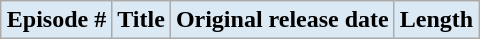<table class="wikitable plainrowheaders" style="margin:auto; background:#FFFFFF;">
<tr>
<th style="background-color: #dbe9f4; color:#000; text-align: center;">Episode #</th>
<th style="background-color: #dbe9f4; color:#000; text-align: center;">Title</th>
<th style="background-color: #dbe9f4; color:#000; text-align: center;">Original release date</th>
<th style="background-color: #dbe9f4; color:#000; text-align: center;">Length<br>

</th>
</tr>
</table>
